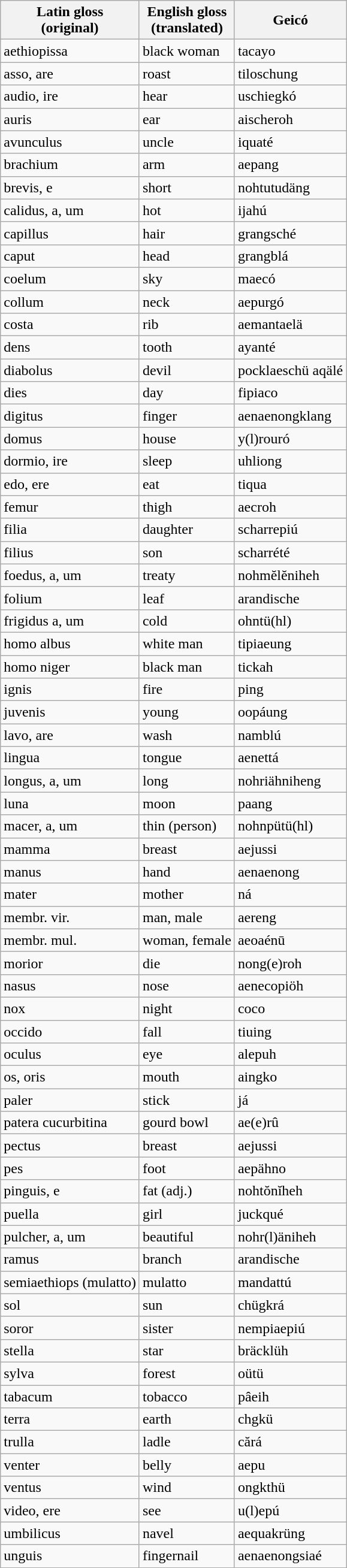<table class="wikitable sortable">
<tr>
<th>Latin gloss <br>(original)</th>
<th>English gloss <br>(translated)</th>
<th>Geicó</th>
</tr>
<tr>
<td>aethiopissa</td>
<td>black woman</td>
<td>tacayo</td>
</tr>
<tr>
<td>asso, are</td>
<td>roast</td>
<td>tiloschung</td>
</tr>
<tr>
<td>audio, ire</td>
<td>hear</td>
<td>uschiegkó</td>
</tr>
<tr>
<td>auris</td>
<td>ear</td>
<td>aischeroh</td>
</tr>
<tr>
<td>avunculus</td>
<td>uncle</td>
<td>iquaté</td>
</tr>
<tr>
<td>brachium</td>
<td>arm</td>
<td>aepang</td>
</tr>
<tr>
<td>brevis, e</td>
<td>short</td>
<td>nohtutudäng</td>
</tr>
<tr>
<td>calidus, a, um</td>
<td>hot</td>
<td>ijahú</td>
</tr>
<tr>
<td>capillus</td>
<td>hair</td>
<td>grangsché</td>
</tr>
<tr>
<td>caput</td>
<td>head</td>
<td>grangblá</td>
</tr>
<tr>
<td>coelum</td>
<td>sky</td>
<td>maecó</td>
</tr>
<tr>
<td>collum</td>
<td>neck</td>
<td>aepurgó</td>
</tr>
<tr>
<td>costa</td>
<td>rib</td>
<td>aemantaelä</td>
</tr>
<tr>
<td>dens</td>
<td>tooth</td>
<td>ayanté</td>
</tr>
<tr>
<td>diabolus</td>
<td>devil</td>
<td>pocklaeschü aqälé</td>
</tr>
<tr>
<td>dies</td>
<td>day</td>
<td>fipiaco</td>
</tr>
<tr>
<td>digitus</td>
<td>finger</td>
<td>aenaenongklang</td>
</tr>
<tr>
<td>domus</td>
<td>house</td>
<td>y(l)rouró</td>
</tr>
<tr>
<td>dormio, ire</td>
<td>sleep</td>
<td>uhliong</td>
</tr>
<tr>
<td>edo, ere</td>
<td>eat</td>
<td>tiqua</td>
</tr>
<tr>
<td>femur</td>
<td>thigh</td>
<td>aecroh</td>
</tr>
<tr>
<td>filia</td>
<td>daughter</td>
<td>scharrepiú</td>
</tr>
<tr>
<td>filius</td>
<td>son</td>
<td>scharrété</td>
</tr>
<tr>
<td>foedus, a, um</td>
<td>treaty</td>
<td>nohmĕlĕniheh</td>
</tr>
<tr>
<td>folium</td>
<td>leaf</td>
<td>arandische</td>
</tr>
<tr>
<td>frigidus a, um</td>
<td>cold</td>
<td>ohntü(hl)</td>
</tr>
<tr>
<td>homo albus</td>
<td>white man</td>
<td>tipiaeung</td>
</tr>
<tr>
<td>homo niger</td>
<td>black man</td>
<td>tickah</td>
</tr>
<tr>
<td>ignis</td>
<td>fire</td>
<td>ping</td>
</tr>
<tr>
<td>juvenis</td>
<td>young</td>
<td>oopáung</td>
</tr>
<tr>
<td>lavo, are</td>
<td>wash</td>
<td>namblú</td>
</tr>
<tr>
<td>lingua</td>
<td>tongue</td>
<td>aenettá</td>
</tr>
<tr>
<td>longus, a, um</td>
<td>long</td>
<td>nohriähniheng</td>
</tr>
<tr>
<td>luna</td>
<td>moon</td>
<td>paang</td>
</tr>
<tr>
<td>macer, a, um</td>
<td>thin (person)</td>
<td>nohnpütü(hl)</td>
</tr>
<tr>
<td>mamma</td>
<td>breast</td>
<td>aejussi</td>
</tr>
<tr>
<td>manus</td>
<td>hand</td>
<td>aenaenong</td>
</tr>
<tr>
<td>mater</td>
<td>mother</td>
<td>ná</td>
</tr>
<tr>
<td>membr. vir.</td>
<td>man, male</td>
<td>aereng</td>
</tr>
<tr>
<td>membr. mul.</td>
<td>woman, female</td>
<td>aeoaénū</td>
</tr>
<tr>
<td>morior</td>
<td>die</td>
<td>nong(e)roh</td>
</tr>
<tr>
<td>nasus</td>
<td>nose</td>
<td>aenecopiöh</td>
</tr>
<tr>
<td>nox</td>
<td>night</td>
<td>coco</td>
</tr>
<tr>
<td>occido</td>
<td>fall</td>
<td>tiuing</td>
</tr>
<tr>
<td>oculus</td>
<td>eye</td>
<td>alepuh</td>
</tr>
<tr>
<td>os, oris</td>
<td>mouth</td>
<td>aingko</td>
</tr>
<tr>
<td>paler</td>
<td>stick</td>
<td>já</td>
</tr>
<tr>
<td>patera cucurbitina</td>
<td>gourd bowl</td>
<td>ae(e)rû</td>
</tr>
<tr>
<td>pectus</td>
<td>breast</td>
<td>aejussi</td>
</tr>
<tr>
<td>pes</td>
<td>foot</td>
<td>aepähno</td>
</tr>
<tr>
<td>pinguis, e</td>
<td>fat (adj.)</td>
<td>nohtŏnĭheh</td>
</tr>
<tr>
<td>puella</td>
<td>girl</td>
<td>juckqué</td>
</tr>
<tr>
<td>pulcher, a, um</td>
<td>beautiful</td>
<td>nohr(l)äniheh</td>
</tr>
<tr>
<td>ramus</td>
<td>branch</td>
<td>arandische</td>
</tr>
<tr>
<td>semiaethiops (mulatto)</td>
<td>mulatto</td>
<td>mandattú</td>
</tr>
<tr>
<td>sol</td>
<td>sun</td>
<td>chügkrá</td>
</tr>
<tr>
<td>soror</td>
<td>sister</td>
<td>nempiaepiú</td>
</tr>
<tr>
<td>stella</td>
<td>star</td>
<td>bräcklüh</td>
</tr>
<tr>
<td>sylva</td>
<td>forest</td>
<td>oütü</td>
</tr>
<tr>
<td>tabacum</td>
<td>tobacco</td>
<td>pâeih</td>
</tr>
<tr>
<td>terra</td>
<td>earth</td>
<td>chgkü</td>
</tr>
<tr>
<td>trulla</td>
<td>ladle</td>
<td>cărá</td>
</tr>
<tr>
<td>venter</td>
<td>belly</td>
<td>aepu</td>
</tr>
<tr>
<td>ventus</td>
<td>wind</td>
<td>ongkthü</td>
</tr>
<tr>
<td>video, ere</td>
<td>see</td>
<td>u(l)epú</td>
</tr>
<tr>
<td>umbilicus</td>
<td>navel</td>
<td>aequakrüng</td>
</tr>
<tr>
<td>unguis</td>
<td>fingernail</td>
<td>aenaenongsiaé</td>
</tr>
</table>
